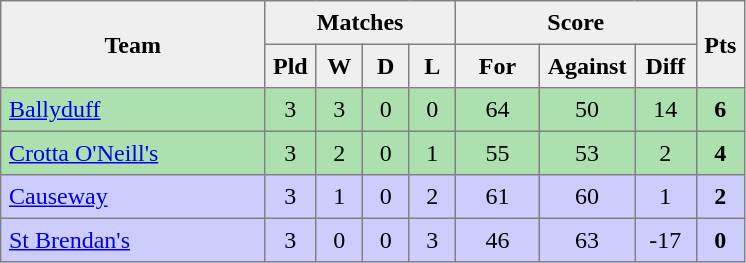<table style=border-collapse:collapse border=1 cellspacing=0 cellpadding=5>
<tr align=center bgcolor=#efefef>
<th rowspan=2 width=165>Team</th>
<th colspan=4>Matches</th>
<th colspan=3>Score</th>
<th rowspan=2width=20>Pts</th>
</tr>
<tr align=center bgcolor=#efefef>
<th width=20>Pld</th>
<th width=20>W</th>
<th width=20>D</th>
<th width=20>L</th>
<th width=45>For</th>
<th width=45>Against</th>
<th width=30>Diff</th>
</tr>
<tr align=center  style="background:#ACE1AF;">
<td style="text-align:left;"><a href='#'>Ballyduff</a></td>
<td>3</td>
<td>3</td>
<td>0</td>
<td>0</td>
<td>64</td>
<td>50</td>
<td>14</td>
<td><strong>6</strong></td>
</tr>
<tr align=center style="background:#ACE1AF;">
<td style="text-align:left;"><a href='#'>Crotta O'Neill's</a></td>
<td>3</td>
<td>2</td>
<td>0</td>
<td>1</td>
<td>55</td>
<td>53</td>
<td>2</td>
<td><strong>4</strong></td>
</tr>
<tr align=center style="background:#ccccff;">
<td style="text-align:left;"><a href='#'>Causeway</a></td>
<td>3</td>
<td>1</td>
<td>0</td>
<td>2</td>
<td>61</td>
<td>60</td>
<td>1</td>
<td><strong>2</strong></td>
</tr>
<tr align=center style="background:#ccccff;">
<td style="text-align:left;"><a href='#'>St Brendan's</a></td>
<td>3</td>
<td>0</td>
<td>0</td>
<td>3</td>
<td>46</td>
<td>63</td>
<td>-17</td>
<td><strong>0</strong></td>
</tr>
</table>
